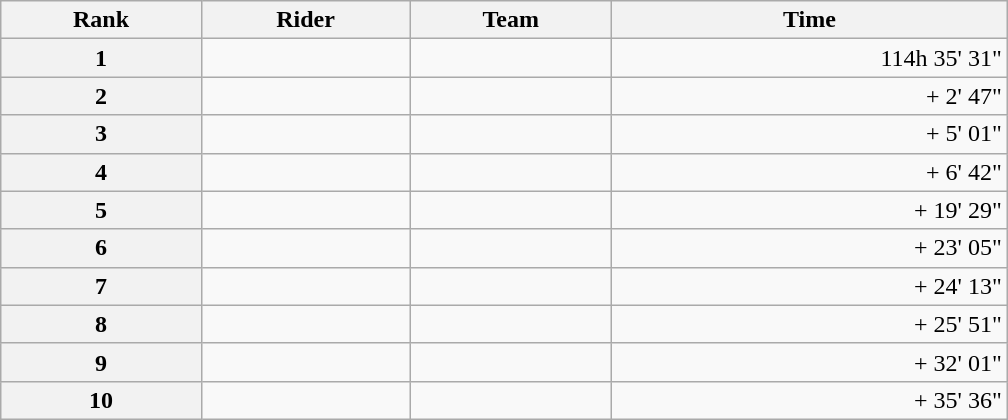<table class="wikitable" style="width:42em;margin-bottom:0;">
<tr>
<th scope="col">Rank</th>
<th scope="col">Rider</th>
<th scope="col">Team</th>
<th scope="col">Time</th>
</tr>
<tr>
<th scope="row">1</th>
<td> </td>
<td></td>
<td style="text-align:right;">114h 35' 31"</td>
</tr>
<tr>
<th scope="row">2</th>
<td></td>
<td></td>
<td style="text-align:right;">+ 2' 47"</td>
</tr>
<tr>
<th scope="row">3</th>
<td> </td>
<td></td>
<td style="text-align:right;">+ 5' 01"</td>
</tr>
<tr>
<th scope="row">4</th>
<td></td>
<td></td>
<td style="text-align:right;">+ 6' 42"</td>
</tr>
<tr>
<th scope="row">5</th>
<td></td>
<td></td>
<td style="text-align:right;">+ 19' 29"</td>
</tr>
<tr>
<th scope="row">6</th>
<td></td>
<td></td>
<td style="text-align:right;">+ 23' 05"</td>
</tr>
<tr>
<th scope="row">7</th>
<td> </td>
<td></td>
<td style="text-align:right;">+ 24' 13"</td>
</tr>
<tr>
<th scope="row">8</th>
<td></td>
<td></td>
<td style="text-align:right;">+ 25' 51"</td>
</tr>
<tr>
<th scope="row">9</th>
<td></td>
<td></td>
<td style="text-align:right;">+ 32' 01"</td>
</tr>
<tr>
<th scope="row">10</th>
<td></td>
<td></td>
<td style="text-align:right;">+ 35' 36"</td>
</tr>
</table>
